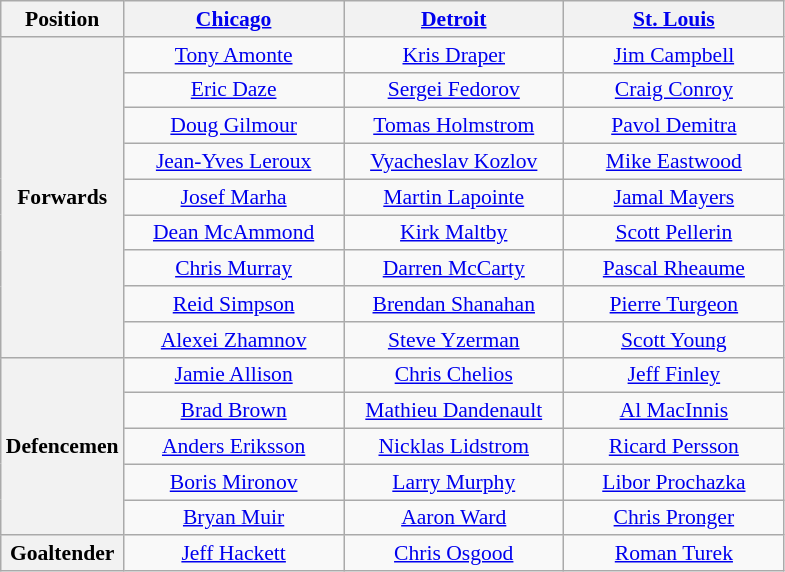<table class="wikitable" style="font-size:90%;text-align:center;">
<tr>
<th scope=col>Position</th>
<th scope=col width="140"><a href='#'>Chicago</a></th>
<th scope=col width="140"><a href='#'>Detroit</a></th>
<th scope=col width="140"><a href='#'>St. Louis</a></th>
</tr>
<tr>
<th scope="row" rowspan="9">Forwards</th>
<td><a href='#'>Tony Amonte</a></td>
<td><a href='#'>Kris Draper</a></td>
<td><a href='#'>Jim Campbell</a></td>
</tr>
<tr>
<td><a href='#'>Eric Daze</a></td>
<td><a href='#'>Sergei Fedorov</a></td>
<td><a href='#'>Craig Conroy</a></td>
</tr>
<tr>
<td><a href='#'>Doug Gilmour</a></td>
<td><a href='#'>Tomas Holmstrom</a></td>
<td><a href='#'>Pavol Demitra</a></td>
</tr>
<tr>
<td><a href='#'>Jean-Yves Leroux</a></td>
<td><a href='#'>Vyacheslav Kozlov</a></td>
<td><a href='#'>Mike Eastwood</a></td>
</tr>
<tr>
<td><a href='#'>Josef Marha</a></td>
<td><a href='#'>Martin Lapointe</a></td>
<td><a href='#'>Jamal Mayers</a></td>
</tr>
<tr>
<td><a href='#'>Dean McAmmond</a></td>
<td><a href='#'>Kirk Maltby</a></td>
<td><a href='#'>Scott Pellerin</a></td>
</tr>
<tr>
<td><a href='#'>Chris Murray</a></td>
<td><a href='#'>Darren McCarty</a></td>
<td><a href='#'>Pascal Rheaume</a></td>
</tr>
<tr>
<td><a href='#'>Reid Simpson</a></td>
<td><a href='#'>Brendan Shanahan</a></td>
<td><a href='#'>Pierre Turgeon</a></td>
</tr>
<tr>
<td><a href='#'>Alexei Zhamnov</a></td>
<td><a href='#'>Steve Yzerman</a></td>
<td><a href='#'>Scott Young</a></td>
</tr>
<tr>
<th scope="row" rowspan="5">Defencemen</th>
<td><a href='#'>Jamie Allison</a></td>
<td><a href='#'>Chris Chelios</a></td>
<td><a href='#'>Jeff Finley</a></td>
</tr>
<tr>
<td><a href='#'>Brad Brown</a></td>
<td><a href='#'>Mathieu Dandenault</a></td>
<td><a href='#'>Al MacInnis</a></td>
</tr>
<tr>
<td><a href='#'>Anders Eriksson</a></td>
<td><a href='#'>Nicklas Lidstrom</a></td>
<td><a href='#'>Ricard Persson</a></td>
</tr>
<tr>
<td><a href='#'>Boris Mironov</a></td>
<td><a href='#'>Larry Murphy</a></td>
<td><a href='#'>Libor Prochazka</a></td>
</tr>
<tr>
<td><a href='#'>Bryan Muir</a></td>
<td><a href='#'>Aaron Ward</a></td>
<td><a href='#'>Chris Pronger</a></td>
</tr>
<tr>
<th scope="row">Goaltender</th>
<td><a href='#'>Jeff Hackett</a></td>
<td><a href='#'>Chris Osgood</a></td>
<td><a href='#'>Roman Turek</a></td>
</tr>
</table>
